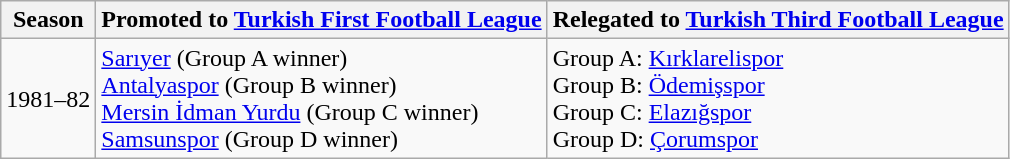<table class="wikitable">
<tr>
<th>Season</th>
<th>Promoted to <a href='#'>Turkish First Football League</a></th>
<th>Relegated to <a href='#'>Turkish Third Football League</a></th>
</tr>
<tr>
<td>1981–82</td>
<td><a href='#'>Sarıyer</a> (Group A winner)<br><a href='#'>Antalyaspor</a> (Group B winner)<br><a href='#'>Mersin İdman Yurdu</a> (Group C winner)<br><a href='#'>Samsunspor</a> (Group D winner)</td>
<td>Group A: <a href='#'>Kırklarelispor</a><br>Group B: <a href='#'>Ödemişspor</a><br>Group C: <a href='#'>Elazığspor</a><br>Group D: <a href='#'>Çorumspor</a></td>
</tr>
</table>
